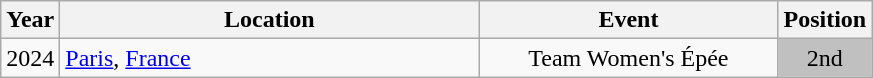<table class="wikitable" style="text-align:center;">
<tr>
<th>Year</th>
<th style="width:17em">Location</th>
<th style="width:12em">Event</th>
<th>Position</th>
</tr>
<tr>
<td rowspan="1">2024</td>
<td rowspan="1" align="left"> <a href='#'>Paris</a>, <a href='#'>France</a></td>
<td>Team Women's Épée</td>
<td bgcolor="silver">2nd</td>
</tr>
</table>
